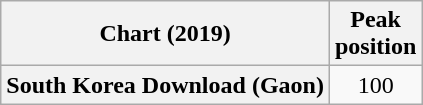<table class="wikitable plainrowheaders" style="text-align:center">
<tr>
<th scope="col">Chart (2019)</th>
<th scope="col">Peak<br>position</th>
</tr>
<tr>
<th scope="row">South Korea Download (Gaon)</th>
<td>100</td>
</tr>
</table>
